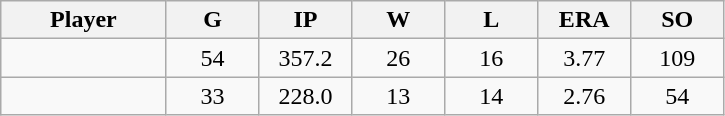<table class="wikitable sortable">
<tr>
<th bgcolor="#DDDDFF" width="16%">Player</th>
<th bgcolor="#DDDDFF" width="9%">G</th>
<th bgcolor="#DDDDFF" width="9%">IP</th>
<th bgcolor="#DDDDFF" width="9%">W</th>
<th bgcolor="#DDDDFF" width="9%">L</th>
<th bgcolor="#DDDDFF" width="9%">ERA</th>
<th bgcolor="#DDDDFF" width="9%">SO</th>
</tr>
<tr align="center">
<td></td>
<td>54</td>
<td>357.2</td>
<td>26</td>
<td>16</td>
<td>3.77</td>
<td>109</td>
</tr>
<tr align="center">
<td></td>
<td>33</td>
<td>228.0</td>
<td>13</td>
<td>14</td>
<td>2.76</td>
<td>54</td>
</tr>
</table>
